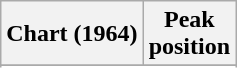<table class="wikitable sortable plainrowheaders" style="text-align:center">
<tr>
<th scope="col">Chart (1964)</th>
<th scope="col">Peak<br> position</th>
</tr>
<tr>
</tr>
<tr>
</tr>
</table>
